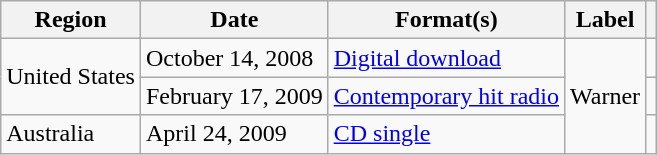<table class="wikitable plainrowheaders">
<tr>
<th scope="col">Region</th>
<th scope="col">Date</th>
<th scope="col">Format(s)</th>
<th scope="col">Label</th>
<th scope="col"></th>
</tr>
<tr>
<td rowspan="2">United States</td>
<td>October 14, 2008</td>
<td><a href='#'>Digital download</a></td>
<td rowspan="3">Warner</td>
<td></td>
</tr>
<tr>
<td>February 17, 2009</td>
<td><a href='#'>Contemporary hit radio</a></td>
<td></td>
</tr>
<tr>
<td>Australia</td>
<td>April 24, 2009</td>
<td><a href='#'>CD single</a></td>
<td></td>
</tr>
</table>
